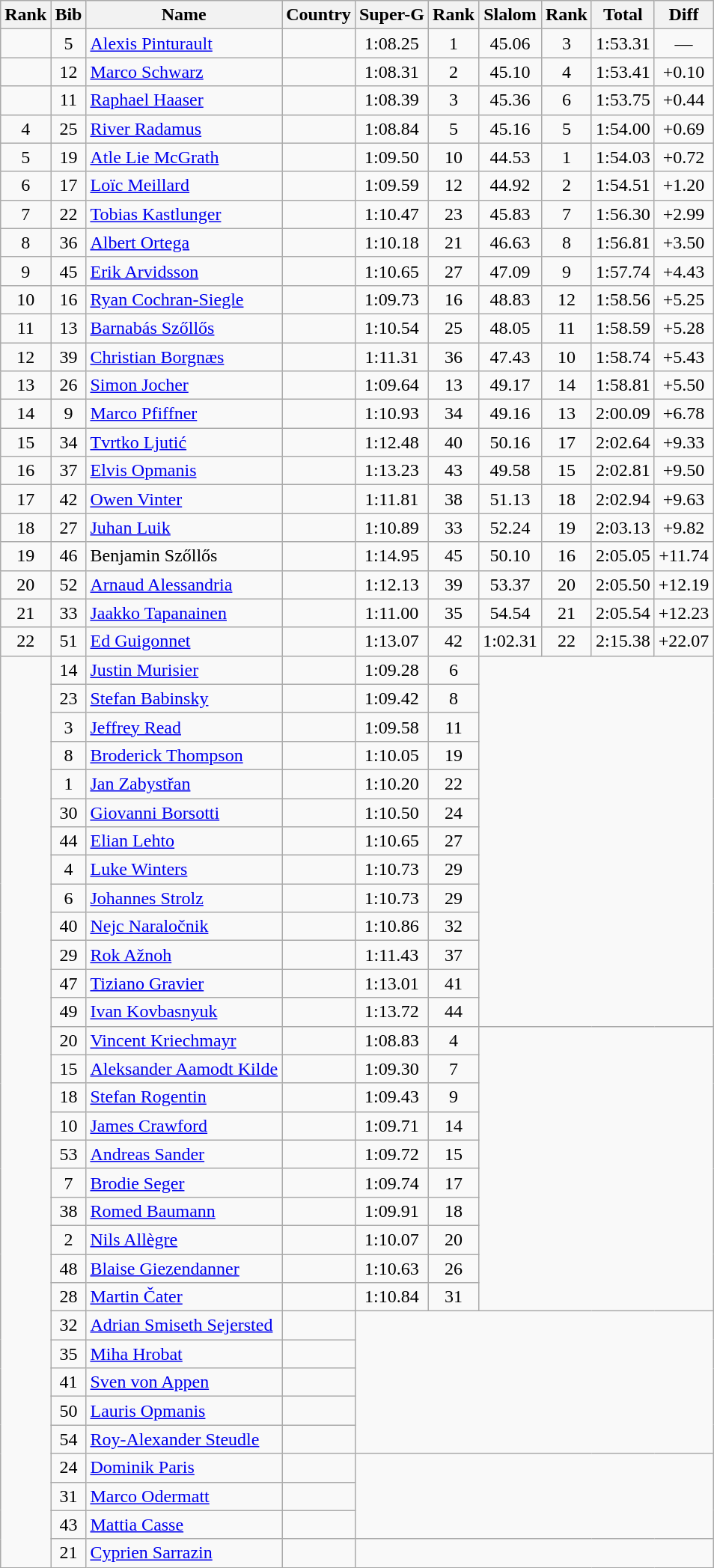<table class="wikitable sortable" style="text-align:center">
<tr>
<th>Rank</th>
<th>Bib</th>
<th>Name</th>
<th>Country</th>
<th>Super-G</th>
<th>Rank</th>
<th>Slalom</th>
<th>Rank</th>
<th>Total</th>
<th>Diff</th>
</tr>
<tr>
<td></td>
<td>5</td>
<td align=left><a href='#'>Alexis Pinturault</a></td>
<td align=left></td>
<td>1:08.25</td>
<td>1</td>
<td>45.06</td>
<td>3</td>
<td>1:53.31</td>
<td>—</td>
</tr>
<tr>
<td></td>
<td>12</td>
<td align=left><a href='#'>Marco Schwarz</a></td>
<td align=left></td>
<td>1:08.31</td>
<td>2</td>
<td>45.10</td>
<td>4</td>
<td>1:53.41</td>
<td>+0.10</td>
</tr>
<tr>
<td></td>
<td>11</td>
<td align=left><a href='#'>Raphael Haaser</a></td>
<td align=left></td>
<td>1:08.39</td>
<td>3</td>
<td>45.36</td>
<td>6</td>
<td>1:53.75</td>
<td>+0.44</td>
</tr>
<tr>
<td>4</td>
<td>25</td>
<td align=left><a href='#'>River Radamus</a></td>
<td align=left></td>
<td>1:08.84</td>
<td>5</td>
<td>45.16</td>
<td>5</td>
<td>1:54.00</td>
<td>+0.69</td>
</tr>
<tr>
<td>5</td>
<td>19</td>
<td align=left><a href='#'>Atle Lie McGrath</a></td>
<td align=left></td>
<td>1:09.50</td>
<td>10</td>
<td>44.53</td>
<td>1</td>
<td>1:54.03</td>
<td>+0.72</td>
</tr>
<tr>
<td>6</td>
<td>17</td>
<td align=left><a href='#'>Loïc Meillard</a></td>
<td align=left></td>
<td>1:09.59</td>
<td>12</td>
<td>44.92</td>
<td>2</td>
<td>1:54.51</td>
<td>+1.20</td>
</tr>
<tr>
<td>7</td>
<td>22</td>
<td align=left><a href='#'>Tobias Kastlunger</a></td>
<td align=left></td>
<td>1:10.47</td>
<td>23</td>
<td>45.83</td>
<td>7</td>
<td>1:56.30</td>
<td>+2.99</td>
</tr>
<tr>
<td>8</td>
<td>36</td>
<td align=left><a href='#'>Albert Ortega</a></td>
<td align=left></td>
<td>1:10.18</td>
<td>21</td>
<td>46.63</td>
<td>8</td>
<td>1:56.81</td>
<td>+3.50</td>
</tr>
<tr>
<td>9</td>
<td>45</td>
<td align=left><a href='#'>Erik Arvidsson</a></td>
<td align=left></td>
<td>1:10.65</td>
<td>27</td>
<td>47.09</td>
<td>9</td>
<td>1:57.74</td>
<td>+4.43</td>
</tr>
<tr>
<td>10</td>
<td>16</td>
<td align=left><a href='#'>Ryan Cochran-Siegle</a></td>
<td align=left></td>
<td>1:09.73</td>
<td>16</td>
<td>48.83</td>
<td>12</td>
<td>1:58.56</td>
<td>+5.25</td>
</tr>
<tr>
<td>11</td>
<td>13</td>
<td align=left><a href='#'>Barnabás Szőllős</a></td>
<td align=left></td>
<td>1:10.54</td>
<td>25</td>
<td>48.05</td>
<td>11</td>
<td>1:58.59</td>
<td>+5.28</td>
</tr>
<tr>
<td>12</td>
<td>39</td>
<td align=left><a href='#'>Christian Borgnæs</a></td>
<td align=left></td>
<td>1:11.31</td>
<td>36</td>
<td>47.43</td>
<td>10</td>
<td>1:58.74</td>
<td>+5.43</td>
</tr>
<tr>
<td>13</td>
<td>26</td>
<td align=left><a href='#'>Simon Jocher</a></td>
<td align=left></td>
<td>1:09.64</td>
<td>13</td>
<td>49.17</td>
<td>14</td>
<td>1:58.81</td>
<td>+5.50</td>
</tr>
<tr>
<td>14</td>
<td>9</td>
<td align=left><a href='#'>Marco Pfiffner</a></td>
<td align=left></td>
<td>1:10.93</td>
<td>34</td>
<td>49.16</td>
<td>13</td>
<td>2:00.09</td>
<td>+6.78</td>
</tr>
<tr>
<td>15</td>
<td>34</td>
<td align=left><a href='#'>Tvrtko Ljutić</a></td>
<td align=left></td>
<td>1:12.48</td>
<td>40</td>
<td>50.16</td>
<td>17</td>
<td>2:02.64</td>
<td>+9.33</td>
</tr>
<tr>
<td>16</td>
<td>37</td>
<td align=left><a href='#'>Elvis Opmanis</a></td>
<td align=left></td>
<td>1:13.23</td>
<td>43</td>
<td>49.58</td>
<td>15</td>
<td>2:02.81</td>
<td>+9.50</td>
</tr>
<tr>
<td>17</td>
<td>42</td>
<td align=left><a href='#'>Owen Vinter</a></td>
<td align=left></td>
<td>1:11.81</td>
<td>38</td>
<td>51.13</td>
<td>18</td>
<td>2:02.94</td>
<td>+9.63</td>
</tr>
<tr>
<td>18</td>
<td>27</td>
<td align=left><a href='#'>Juhan Luik</a></td>
<td align=left></td>
<td>1:10.89</td>
<td>33</td>
<td>52.24</td>
<td>19</td>
<td>2:03.13</td>
<td>+9.82</td>
</tr>
<tr>
<td>19</td>
<td>46</td>
<td align=left>Benjamin Szőllős</td>
<td align=left></td>
<td>1:14.95</td>
<td>45</td>
<td>50.10</td>
<td>16</td>
<td>2:05.05</td>
<td>+11.74</td>
</tr>
<tr>
<td>20</td>
<td>52</td>
<td align=left><a href='#'>Arnaud Alessandria</a></td>
<td align=left></td>
<td>1:12.13</td>
<td>39</td>
<td>53.37</td>
<td>20</td>
<td>2:05.50</td>
<td>+12.19</td>
</tr>
<tr>
<td>21</td>
<td>33</td>
<td align=left><a href='#'>Jaakko Tapanainen</a></td>
<td align=left></td>
<td>1:11.00</td>
<td>35</td>
<td>54.54</td>
<td>21</td>
<td>2:05.54</td>
<td>+12.23</td>
</tr>
<tr>
<td>22</td>
<td>51</td>
<td align=left><a href='#'>Ed Guigonnet</a></td>
<td align=left></td>
<td>1:13.07</td>
<td>42</td>
<td>1:02.31</td>
<td>22</td>
<td>2:15.38</td>
<td>+22.07</td>
</tr>
<tr>
<td rowspan=32></td>
<td>14</td>
<td align=left><a href='#'>Justin Murisier</a></td>
<td align=left></td>
<td>1:09.28</td>
<td>6</td>
<td colspan=4 rowspan=13></td>
</tr>
<tr>
<td>23</td>
<td align=left><a href='#'>Stefan Babinsky</a></td>
<td align=left></td>
<td>1:09.42</td>
<td>8</td>
</tr>
<tr>
<td>3</td>
<td align=left><a href='#'>Jeffrey Read</a></td>
<td align=left></td>
<td>1:09.58</td>
<td>11</td>
</tr>
<tr>
<td>8</td>
<td align=left><a href='#'>Broderick Thompson</a></td>
<td align=left></td>
<td>1:10.05</td>
<td>19</td>
</tr>
<tr>
<td>1</td>
<td align=left><a href='#'>Jan Zabystřan</a></td>
<td align=left></td>
<td>1:10.20</td>
<td>22</td>
</tr>
<tr>
<td>30</td>
<td align=left><a href='#'>Giovanni Borsotti</a></td>
<td align=left></td>
<td>1:10.50</td>
<td>24</td>
</tr>
<tr>
<td>44</td>
<td align=left><a href='#'>Elian Lehto</a></td>
<td align=left></td>
<td>1:10.65</td>
<td>27</td>
</tr>
<tr>
<td>4</td>
<td align=left><a href='#'>Luke Winters</a></td>
<td align=left></td>
<td>1:10.73</td>
<td>29</td>
</tr>
<tr>
<td>6</td>
<td align=left><a href='#'>Johannes Strolz</a></td>
<td align=left></td>
<td>1:10.73</td>
<td>29</td>
</tr>
<tr>
<td>40</td>
<td align=left><a href='#'>Nejc Naraločnik</a></td>
<td align=left></td>
<td>1:10.86</td>
<td>32</td>
</tr>
<tr>
<td>29</td>
<td align=left><a href='#'>Rok Ažnoh</a></td>
<td align=left></td>
<td>1:11.43</td>
<td>37</td>
</tr>
<tr>
<td>47</td>
<td align=left><a href='#'>Tiziano Gravier</a></td>
<td align=left></td>
<td>1:13.01</td>
<td>41</td>
</tr>
<tr>
<td>49</td>
<td align=left><a href='#'>Ivan Kovbasnyuk</a></td>
<td align=left></td>
<td>1:13.72</td>
<td>44</td>
</tr>
<tr>
<td>20</td>
<td align=left><a href='#'>Vincent Kriechmayr</a></td>
<td align=left></td>
<td>1:08.83</td>
<td>4</td>
<td colspan=4 rowspan=10></td>
</tr>
<tr>
<td>15</td>
<td align=left><a href='#'>Aleksander Aamodt Kilde</a></td>
<td align=left></td>
<td>1:09.30</td>
<td>7</td>
</tr>
<tr>
<td>18</td>
<td align=left><a href='#'>Stefan Rogentin</a></td>
<td align=left></td>
<td>1:09.43</td>
<td>9</td>
</tr>
<tr>
<td>10</td>
<td align=left><a href='#'>James Crawford</a></td>
<td align=left></td>
<td>1:09.71</td>
<td>14</td>
</tr>
<tr>
<td>53</td>
<td align=left><a href='#'>Andreas Sander</a></td>
<td align=left></td>
<td>1:09.72</td>
<td>15</td>
</tr>
<tr>
<td>7</td>
<td align=left><a href='#'>Brodie Seger</a></td>
<td align=left></td>
<td>1:09.74</td>
<td>17</td>
</tr>
<tr>
<td>38</td>
<td align=left><a href='#'>Romed Baumann</a></td>
<td align=left></td>
<td>1:09.91</td>
<td>18</td>
</tr>
<tr>
<td>2</td>
<td align=left><a href='#'>Nils Allègre</a></td>
<td align=left></td>
<td>1:10.07</td>
<td>20</td>
</tr>
<tr>
<td>48</td>
<td align=left><a href='#'>Blaise Giezendanner</a></td>
<td align=left></td>
<td>1:10.63</td>
<td>26</td>
</tr>
<tr>
<td>28</td>
<td align=left><a href='#'>Martin Čater</a></td>
<td align=left></td>
<td>1:10.84</td>
<td>31</td>
</tr>
<tr>
<td>32</td>
<td align=left><a href='#'>Adrian Smiseth Sejersted</a></td>
<td align=left></td>
<td colspan=6 rowspan=5></td>
</tr>
<tr>
<td>35</td>
<td align=left><a href='#'>Miha Hrobat</a></td>
<td align=left></td>
</tr>
<tr>
<td>41</td>
<td align=left><a href='#'>Sven von Appen</a></td>
<td align=left></td>
</tr>
<tr>
<td>50</td>
<td align=left><a href='#'>Lauris Opmanis</a></td>
<td align=left></td>
</tr>
<tr>
<td>54</td>
<td align=left><a href='#'>Roy-Alexander Steudle</a></td>
<td align=left></td>
</tr>
<tr>
<td>24</td>
<td align=left><a href='#'>Dominik Paris</a></td>
<td align=left></td>
<td colspan=6 rowspan=3></td>
</tr>
<tr>
<td>31</td>
<td align=left><a href='#'>Marco Odermatt</a></td>
<td align=left></td>
</tr>
<tr>
<td>43</td>
<td align=left><a href='#'>Mattia Casse</a></td>
<td align=left></td>
</tr>
<tr>
<td>21</td>
<td align=left><a href='#'>Cyprien Sarrazin</a></td>
<td align=left></td>
<td colspan=6></td>
</tr>
</table>
